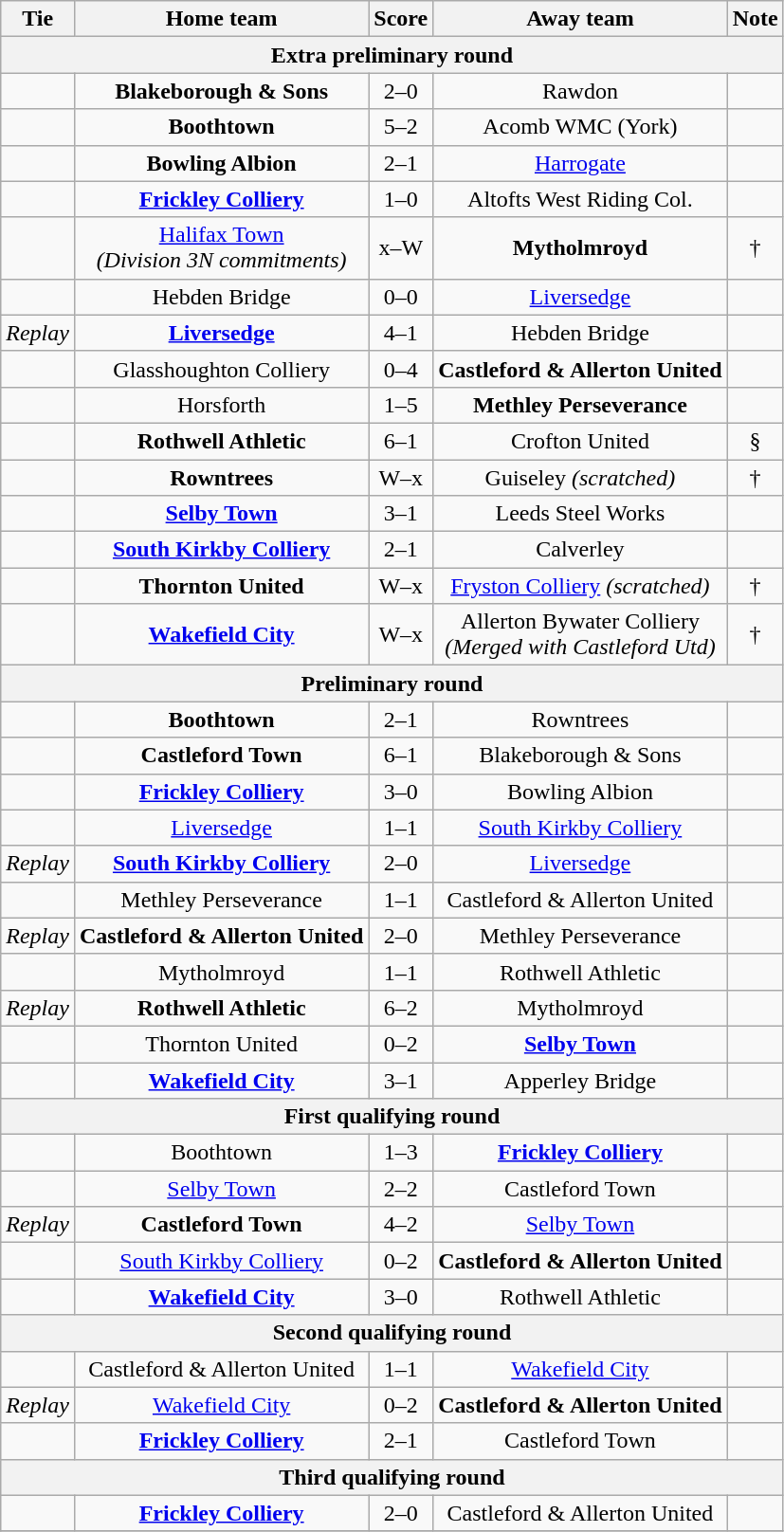<table class="wikitable" style="text-align:center;">
<tr>
<th>Tie</th>
<th>Home team</th>
<th>Score</th>
<th>Away team</th>
<th>Note</th>
</tr>
<tr>
<th colspan=5>Extra preliminary round</th>
</tr>
<tr>
<td></td>
<td><strong>Blakeborough & Sons</strong></td>
<td>2–0</td>
<td>Rawdon</td>
<td></td>
</tr>
<tr>
<td></td>
<td><strong>Boothtown</strong></td>
<td>5–2</td>
<td>Acomb WMC (York)</td>
<td></td>
</tr>
<tr>
<td></td>
<td><strong>Bowling Albion</strong></td>
<td>2–1</td>
<td><a href='#'>Harrogate</a></td>
<td></td>
</tr>
<tr>
<td></td>
<td><strong><a href='#'>Frickley Colliery</a></strong></td>
<td>1–0</td>
<td>Altofts West Riding Col.</td>
<td></td>
</tr>
<tr>
<td></td>
<td><a href='#'>Halifax Town</a><br><em>(Division 3N commitments)</em></td>
<td>x–W</td>
<td><strong>Mytholmroyd</strong></td>
<td>†</td>
</tr>
<tr>
<td></td>
<td>Hebden Bridge</td>
<td>0–0</td>
<td><a href='#'>Liversedge</a></td>
<td></td>
</tr>
<tr>
<td><em>Replay</em></td>
<td><strong><a href='#'>Liversedge</a></strong></td>
<td>4–1</td>
<td>Hebden Bridge</td>
<td></td>
</tr>
<tr>
<td></td>
<td>Glasshoughton Colliery</td>
<td>0–4</td>
<td><strong>Castleford & Allerton United</strong></td>
<td></td>
</tr>
<tr>
<td></td>
<td>Horsforth</td>
<td>1–5</td>
<td><strong>Methley Perseverance</strong></td>
<td></td>
</tr>
<tr>
<td></td>
<td><strong>Rothwell Athletic</strong></td>
<td>6–1</td>
<td>Crofton United</td>
<td>§</td>
</tr>
<tr>
<td></td>
<td><strong>Rowntrees</strong></td>
<td>W–x</td>
<td>Guiseley <em>(scratched)</em></td>
<td>†</td>
</tr>
<tr>
<td></td>
<td><strong><a href='#'>Selby Town</a></strong></td>
<td>3–1</td>
<td>Leeds Steel Works</td>
<td></td>
</tr>
<tr>
<td></td>
<td><strong><a href='#'>South Kirkby Colliery</a></strong></td>
<td>2–1</td>
<td>Calverley</td>
<td></td>
</tr>
<tr>
<td></td>
<td><strong>Thornton United</strong></td>
<td>W–x</td>
<td><a href='#'>Fryston Colliery</a> <em>(scratched)</em></td>
<td>†</td>
</tr>
<tr>
<td></td>
<td><strong><a href='#'>Wakefield City</a></strong></td>
<td>W–x</td>
<td>Allerton Bywater Colliery<br><em>(Merged with Castleford Utd)</em></td>
<td>†</td>
</tr>
<tr>
<th colspan=5>Preliminary round</th>
</tr>
<tr>
<td></td>
<td><strong>Boothtown</strong></td>
<td>2–1</td>
<td>Rowntrees</td>
<td></td>
</tr>
<tr>
<td></td>
<td><strong>Castleford Town</strong></td>
<td>6–1</td>
<td>Blakeborough & Sons</td>
<td></td>
</tr>
<tr>
<td></td>
<td><strong><a href='#'>Frickley Colliery</a></strong></td>
<td>3–0</td>
<td>Bowling Albion</td>
<td></td>
</tr>
<tr>
<td></td>
<td><a href='#'>Liversedge</a></td>
<td>1–1</td>
<td><a href='#'>South Kirkby Colliery</a></td>
<td></td>
</tr>
<tr>
<td><em>Replay</em></td>
<td><strong><a href='#'>South Kirkby Colliery</a></strong></td>
<td>2–0</td>
<td><a href='#'>Liversedge</a></td>
<td></td>
</tr>
<tr>
<td></td>
<td>Methley Perseverance</td>
<td>1–1</td>
<td>Castleford & Allerton United</td>
<td></td>
</tr>
<tr>
<td><em>Replay</em></td>
<td><strong>Castleford & Allerton United</strong></td>
<td>2–0</td>
<td>Methley Perseverance</td>
<td></td>
</tr>
<tr>
<td></td>
<td>Mytholmroyd</td>
<td>1–1</td>
<td>Rothwell Athletic</td>
<td></td>
</tr>
<tr>
<td><em>Replay</em></td>
<td><strong>Rothwell Athletic</strong></td>
<td>6–2</td>
<td>Mytholmroyd</td>
<td></td>
</tr>
<tr>
<td></td>
<td>Thornton United</td>
<td>0–2</td>
<td><strong><a href='#'>Selby Town</a></strong></td>
<td></td>
</tr>
<tr>
<td></td>
<td><strong><a href='#'>Wakefield City</a></strong></td>
<td>3–1</td>
<td>Apperley Bridge</td>
<td></td>
</tr>
<tr>
<th colspan=5>First qualifying round</th>
</tr>
<tr>
<td></td>
<td>Boothtown</td>
<td>1–3</td>
<td><strong><a href='#'>Frickley Colliery</a></strong></td>
<td></td>
</tr>
<tr>
<td></td>
<td><a href='#'>Selby Town</a></td>
<td>2–2</td>
<td>Castleford Town</td>
<td></td>
</tr>
<tr>
<td><em>Replay</em></td>
<td><strong>Castleford Town</strong></td>
<td>4–2</td>
<td><a href='#'>Selby Town</a></td>
<td></td>
</tr>
<tr>
<td></td>
<td><a href='#'>South Kirkby Colliery</a></td>
<td>0–2</td>
<td><strong>Castleford & Allerton United</strong></td>
<td></td>
</tr>
<tr>
<td></td>
<td><strong><a href='#'>Wakefield City</a></strong></td>
<td>3–0</td>
<td>Rothwell Athletic</td>
<td></td>
</tr>
<tr>
<th colspan=5>Second qualifying round</th>
</tr>
<tr>
<td></td>
<td>Castleford & Allerton United</td>
<td>1–1</td>
<td><a href='#'>Wakefield City</a></td>
<td></td>
</tr>
<tr>
<td><em>Replay</em></td>
<td><a href='#'>Wakefield City</a></td>
<td>0–2</td>
<td><strong>Castleford & Allerton United</strong></td>
<td></td>
</tr>
<tr>
<td></td>
<td><strong><a href='#'>Frickley Colliery</a></strong></td>
<td>2–1</td>
<td>Castleford Town</td>
<td></td>
</tr>
<tr>
<th colspan=5>Third qualifying round</th>
</tr>
<tr>
<td></td>
<td><strong><a href='#'>Frickley Colliery</a></strong></td>
<td>2–0</td>
<td>Castleford & Allerton United</td>
<td></td>
</tr>
<tr>
</tr>
</table>
